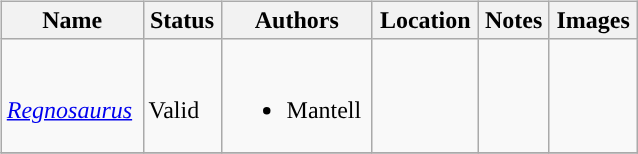<table border="0" style="background:transparent;" style="width: 100%;">
<tr>
<td style="border:0px" valign="top"><br><table class="wikitable sortable" align="center" width="100%">
<tr>
<th>Name</th>
<th>Status</th>
<th>Authors</th>
<th>Location</th>
<th>Notes</th>
<th>Images</th>
</tr>
<tr>
<td><br><em><a href='#'>Regnosaurus</a></em></td>
<td><br>Valid</td>
<td><br><ul><li>Mantell</li></ul></td>
<td></td>
<td></td>
<td><br></td>
</tr>
<tr>
</tr>
</table>
</td>
</tr>
</table>
